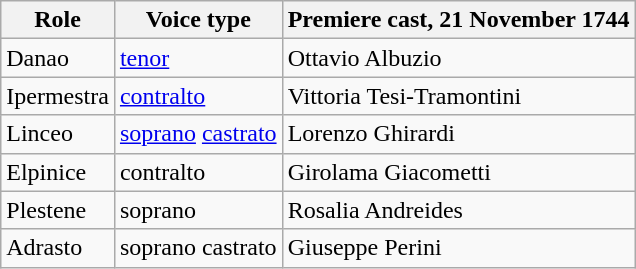<table class="wikitable">
<tr>
<th>Role</th>
<th>Voice type</th>
<th>Premiere cast, 21 November 1744</th>
</tr>
<tr>
<td>Danao</td>
<td><a href='#'>tenor</a></td>
<td>Ottavio Albuzio</td>
</tr>
<tr>
<td>Ipermestra</td>
<td><a href='#'>contralto</a></td>
<td>Vittoria Tesi-Tramontini</td>
</tr>
<tr>
<td>Linceo</td>
<td><a href='#'>soprano</a> <a href='#'>castrato</a></td>
<td>Lorenzo Ghirardi</td>
</tr>
<tr>
<td>Elpinice</td>
<td>contralto</td>
<td>Girolama Giacometti</td>
</tr>
<tr>
<td>Plestene</td>
<td>soprano</td>
<td>Rosalia Andreides</td>
</tr>
<tr>
<td>Adrasto</td>
<td>soprano castrato</td>
<td>Giuseppe Perini</td>
</tr>
</table>
